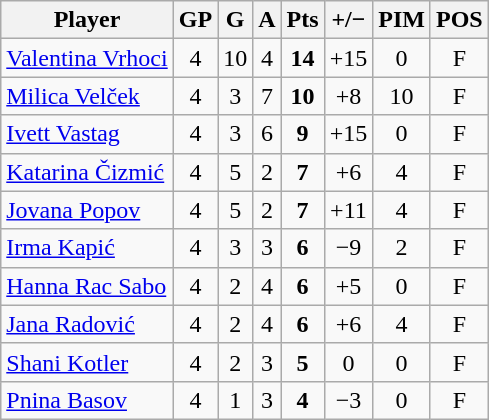<table class="wikitable sortable" style="text-align:center;">
<tr>
<th>Player</th>
<th>GP</th>
<th>G</th>
<th>A</th>
<th>Pts</th>
<th>+/−</th>
<th>PIM</th>
<th>POS</th>
</tr>
<tr>
<td style="text-align:left;"> <a href='#'>Valentina Vrhoci</a></td>
<td>4</td>
<td>10</td>
<td>4</td>
<td><strong>14</strong></td>
<td>+15</td>
<td>0</td>
<td>F</td>
</tr>
<tr>
<td style="text-align:left;"> <a href='#'>Milica Velček</a></td>
<td>4</td>
<td>3</td>
<td>7</td>
<td><strong>10</strong></td>
<td>+8</td>
<td>10</td>
<td>F</td>
</tr>
<tr>
<td style="text-align:left;"> <a href='#'>Ivett Vastag</a></td>
<td>4</td>
<td>3</td>
<td>6</td>
<td><strong>9</strong></td>
<td>+15</td>
<td>0</td>
<td>F</td>
</tr>
<tr>
<td style="text-align:left;"> <a href='#'>Katarina Čizmić</a></td>
<td>4</td>
<td>5</td>
<td>2</td>
<td><strong>7</strong></td>
<td>+6</td>
<td>4</td>
<td>F</td>
</tr>
<tr>
<td style="text-align:left;"> <a href='#'>Jovana Popov</a></td>
<td>4</td>
<td>5</td>
<td>2</td>
<td><strong>7</strong></td>
<td>+11</td>
<td>4</td>
<td>F</td>
</tr>
<tr>
<td style="text-align:left;"> <a href='#'>Irma Kapić</a></td>
<td>4</td>
<td>3</td>
<td>3</td>
<td><strong>6</strong></td>
<td>−9</td>
<td>2</td>
<td>F</td>
</tr>
<tr>
<td style="text-align:left;"> <a href='#'>Hanna Rac Sabo</a></td>
<td>4</td>
<td>2</td>
<td>4</td>
<td><strong>6</strong></td>
<td>+5</td>
<td>0</td>
<td>F</td>
</tr>
<tr>
<td style="text-align:left;"> <a href='#'>Jana Radović</a></td>
<td>4</td>
<td>2</td>
<td>4</td>
<td><strong>6</strong></td>
<td>+6</td>
<td>4</td>
<td>F</td>
</tr>
<tr>
<td style="text-align:left;"> <a href='#'>Shani Kotler</a></td>
<td>4</td>
<td>2</td>
<td>3</td>
<td><strong>5</strong></td>
<td>0</td>
<td>0</td>
<td>F</td>
</tr>
<tr>
<td style="text-align:left;"> <a href='#'>Pnina Basov</a></td>
<td>4</td>
<td>1</td>
<td>3</td>
<td><strong>4</strong></td>
<td>−3</td>
<td>0</td>
<td>F</td>
</tr>
</table>
